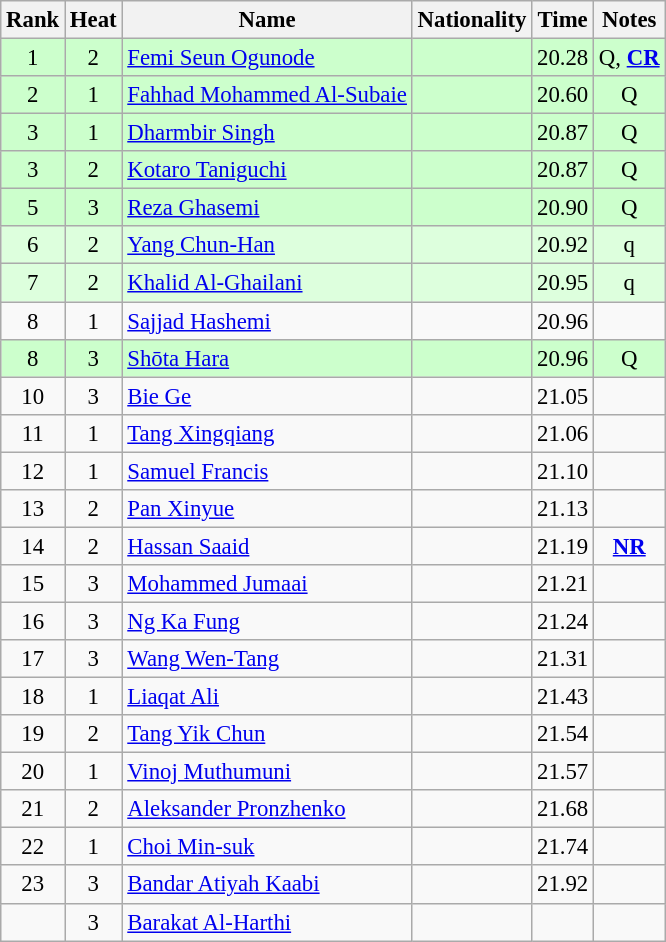<table class="wikitable sortable" style="text-align:center; font-size:95%">
<tr>
<th>Rank</th>
<th>Heat</th>
<th>Name</th>
<th>Nationality</th>
<th>Time</th>
<th>Notes</th>
</tr>
<tr bgcolor=ccffcc>
<td>1</td>
<td>2</td>
<td align=left><a href='#'>Femi Seun Ogunode</a></td>
<td align=left></td>
<td>20.28</td>
<td>Q, <strong><a href='#'>CR</a></strong></td>
</tr>
<tr bgcolor=ccffcc>
<td>2</td>
<td>1</td>
<td align=left><a href='#'>Fahhad Mohammed Al-Subaie</a></td>
<td align=left></td>
<td>20.60</td>
<td>Q</td>
</tr>
<tr bgcolor=ccffcc>
<td>3</td>
<td>1</td>
<td align=left><a href='#'>Dharmbir Singh</a></td>
<td align=left></td>
<td>20.87</td>
<td>Q</td>
</tr>
<tr bgcolor=ccffcc>
<td>3</td>
<td>2</td>
<td align=left><a href='#'>Kotaro Taniguchi</a></td>
<td align=left></td>
<td>20.87</td>
<td>Q</td>
</tr>
<tr bgcolor=ccffcc>
<td>5</td>
<td>3</td>
<td align=left><a href='#'>Reza Ghasemi</a></td>
<td align=left></td>
<td>20.90</td>
<td>Q</td>
</tr>
<tr bgcolor=ddffdd>
<td>6</td>
<td>2</td>
<td align=left><a href='#'>Yang Chun-Han</a></td>
<td align=left></td>
<td>20.92</td>
<td>q</td>
</tr>
<tr bgcolor=ddffdd>
<td>7</td>
<td>2</td>
<td align=left><a href='#'>Khalid Al-Ghailani</a></td>
<td align=left></td>
<td>20.95</td>
<td>q</td>
</tr>
<tr>
<td>8</td>
<td>1</td>
<td align=left><a href='#'>Sajjad Hashemi</a></td>
<td align=left></td>
<td>20.96</td>
<td></td>
</tr>
<tr bgcolor=ccffcc>
<td>8</td>
<td>3</td>
<td align=left><a href='#'>Shōta Hara</a></td>
<td align=left></td>
<td>20.96</td>
<td>Q</td>
</tr>
<tr>
<td>10</td>
<td>3</td>
<td align=left><a href='#'>Bie Ge</a></td>
<td align=left></td>
<td>21.05</td>
<td></td>
</tr>
<tr>
<td>11</td>
<td>1</td>
<td align=left><a href='#'>Tang Xingqiang</a></td>
<td align=left></td>
<td>21.06</td>
<td></td>
</tr>
<tr>
<td>12</td>
<td>1</td>
<td align=left><a href='#'>Samuel Francis</a></td>
<td align=left></td>
<td>21.10</td>
<td></td>
</tr>
<tr>
<td>13</td>
<td>2</td>
<td align=left><a href='#'>Pan Xinyue</a></td>
<td align=left></td>
<td>21.13</td>
<td></td>
</tr>
<tr>
<td>14</td>
<td>2</td>
<td align=left><a href='#'>Hassan Saaid</a></td>
<td align=left></td>
<td>21.19</td>
<td><strong><a href='#'>NR</a></strong></td>
</tr>
<tr>
<td>15</td>
<td>3</td>
<td align=left><a href='#'>Mohammed Jumaai</a></td>
<td align=left></td>
<td>21.21</td>
<td></td>
</tr>
<tr>
<td>16</td>
<td>3</td>
<td align=left><a href='#'>Ng Ka Fung</a></td>
<td align=left></td>
<td>21.24</td>
<td></td>
</tr>
<tr>
<td>17</td>
<td>3</td>
<td align=left><a href='#'>Wang Wen-Tang</a></td>
<td align=left></td>
<td>21.31</td>
<td></td>
</tr>
<tr>
<td>18</td>
<td>1</td>
<td align=left><a href='#'>Liaqat Ali</a></td>
<td align=left></td>
<td>21.43</td>
<td></td>
</tr>
<tr>
<td>19</td>
<td>2</td>
<td align=left><a href='#'>Tang Yik Chun</a></td>
<td align=left></td>
<td>21.54</td>
<td></td>
</tr>
<tr>
<td>20</td>
<td>1</td>
<td align=left><a href='#'>Vinoj Muthumuni</a></td>
<td align=left></td>
<td>21.57</td>
<td></td>
</tr>
<tr>
<td>21</td>
<td>2</td>
<td align=left><a href='#'>Aleksander Pronzhenko</a></td>
<td align=left></td>
<td>21.68</td>
<td></td>
</tr>
<tr>
<td>22</td>
<td>1</td>
<td align=left><a href='#'>Choi Min-suk</a></td>
<td align=left></td>
<td>21.74</td>
<td></td>
</tr>
<tr>
<td>23</td>
<td>3</td>
<td align=left><a href='#'>Bandar Atiyah Kaabi</a></td>
<td align=left></td>
<td>21.92</td>
<td></td>
</tr>
<tr>
<td></td>
<td>3</td>
<td align=left><a href='#'>Barakat Al-Harthi</a></td>
<td align=left></td>
<td></td>
<td></td>
</tr>
</table>
